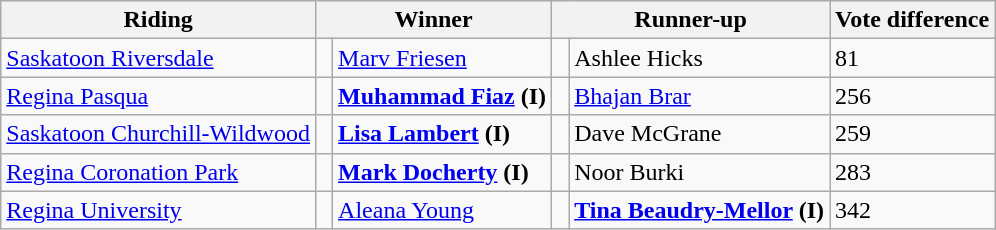<table class="wikitable">
<tr>
<th>Riding</th>
<th colspan="2">Winner</th>
<th colspan="2">Runner-up</th>
<th>Vote difference</th>
</tr>
<tr>
<td><a href='#'>Saskatoon Riversdale</a></td>
<td> </td>
<td><a href='#'>Marv Friesen</a></td>
<td> </td>
<td>Ashlee Hicks</td>
<td>81</td>
</tr>
<tr>
<td><a href='#'>Regina Pasqua</a></td>
<td> </td>
<td><strong><a href='#'>Muhammad Fiaz</a> (I)</strong></td>
<td> </td>
<td><a href='#'>Bhajan Brar</a></td>
<td>256</td>
</tr>
<tr>
<td><a href='#'>Saskatoon Churchill-Wildwood</a></td>
<td> </td>
<td><strong><a href='#'>Lisa Lambert</a> (I)</strong></td>
<td> </td>
<td>Dave McGrane</td>
<td>259</td>
</tr>
<tr>
<td><a href='#'>Regina Coronation Park</a></td>
<td> </td>
<td><strong><a href='#'>Mark Docherty</a> (I)</strong></td>
<td> </td>
<td>Noor Burki</td>
<td>283</td>
</tr>
<tr>
<td><a href='#'>Regina University</a></td>
<td> </td>
<td><a href='#'>Aleana Young</a></td>
<td> </td>
<td><strong><a href='#'>Tina Beaudry-Mellor</a> (I)</strong></td>
<td>342</td>
</tr>
</table>
